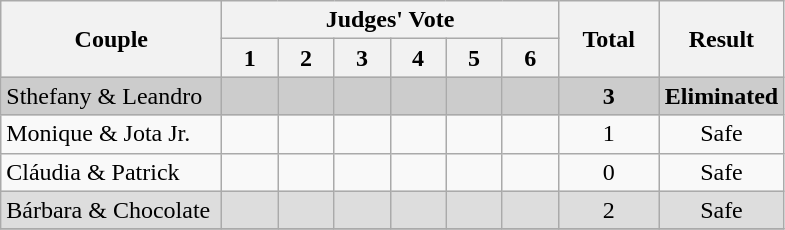<table class="wikitable" style="text-align:center;">
<tr>
<th rowspan=2 width="140">Couple</th>
<th colspan=6 width="180">Judges' Vote</th>
<th rowspan=2 width="060">Total</th>
<th rowspan=2 width="060">Result</th>
</tr>
<tr>
<th width="30">1</th>
<th width="30">2</th>
<th width="30">3</th>
<th width="30">4</th>
<th width="30">5</th>
<th width="30">6</th>
</tr>
<tr bgcolor="CCCCCC">
<td align="left">Sthefany & Leandro</td>
<td></td>
<td></td>
<td></td>
<td></td>
<td></td>
<td></td>
<td><strong>3</strong></td>
<td><strong>Eliminated</strong></td>
</tr>
<tr>
<td align="left">Monique & Jota Jr.</td>
<td></td>
<td></td>
<td></td>
<td></td>
<td></td>
<td></td>
<td>1</td>
<td>Safe</td>
</tr>
<tr>
<td align="left">Cláudia & Patrick</td>
<td></td>
<td></td>
<td></td>
<td></td>
<td></td>
<td></td>
<td>0</td>
<td>Safe</td>
</tr>
<tr bgcolor="DDDDDD">
<td align="left">Bárbara & Chocolate</td>
<td></td>
<td></td>
<td></td>
<td></td>
<td></td>
<td></td>
<td>2</td>
<td>Safe</td>
</tr>
<tr>
</tr>
</table>
